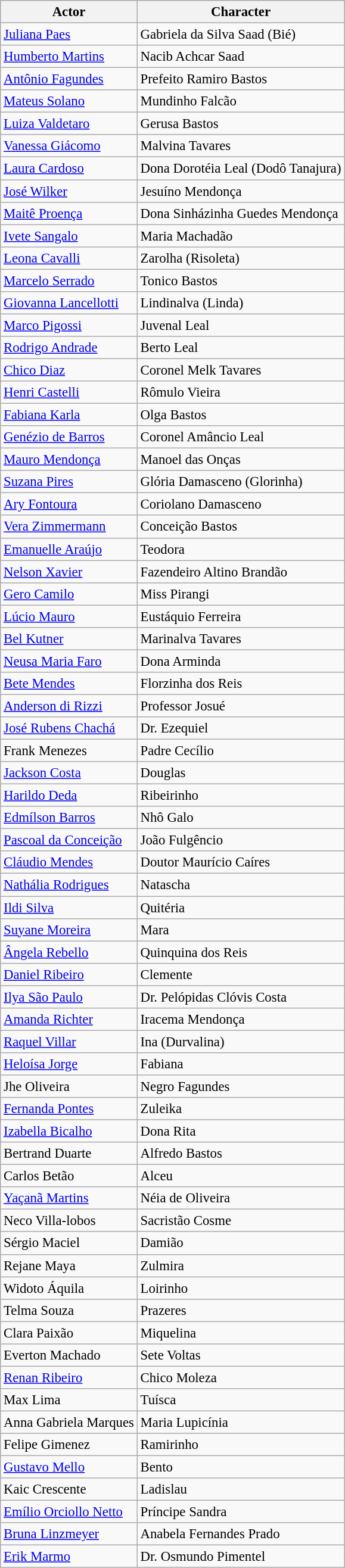<table class="wikitable" style="font-size:95%;">
<tr>
<th>Actor</th>
<th>Character</th>
</tr>
<tr>
<td><a href='#'>Juliana Paes</a></td>
<td>Gabriela da Silva Saad (Bié)</td>
</tr>
<tr>
<td><a href='#'>Humberto Martins</a></td>
<td>Nacib Achcar Saad </td>
</tr>
<tr>
<td><a href='#'>Antônio Fagundes</a></td>
<td>Prefeito Ramiro Bastos </td>
</tr>
<tr>
<td><a href='#'>Mateus Solano</a></td>
<td>Mundinho Falcão </td>
</tr>
<tr>
<td><a href='#'>Luiza Valdetaro</a></td>
<td>Gerusa Bastos </td>
</tr>
<tr>
<td><a href='#'>Vanessa Giácomo</a></td>
<td>Malvina Tavares </td>
</tr>
<tr>
<td><a href='#'>Laura Cardoso</a></td>
<td>Dona Dorotéia Leal (Dodô Tanajura)</td>
</tr>
<tr>
<td><a href='#'>José Wilker</a></td>
<td>Jesuíno Mendonça </td>
</tr>
<tr>
<td><a href='#'>Maitê Proença</a></td>
<td>Dona Sinházinha Guedes Mendonça </td>
</tr>
<tr>
<td><a href='#'>Ivete Sangalo</a></td>
<td>Maria Machadão </td>
</tr>
<tr>
<td><a href='#'>Leona Cavalli</a></td>
<td>Zarolha (Risoleta) </td>
</tr>
<tr>
<td><a href='#'>Marcelo Serrado</a></td>
<td>Tonico Bastos </td>
</tr>
<tr>
<td><a href='#'>Giovanna Lancellotti</a></td>
<td>Lindinalva (Linda) </td>
</tr>
<tr>
<td><a href='#'>Marco Pigossi</a></td>
<td>Juvenal Leal </td>
</tr>
<tr>
<td><a href='#'>Rodrigo Andrade</a></td>
<td>Berto Leal</td>
</tr>
<tr>
<td><a href='#'>Chico Diaz</a></td>
<td>Coronel Melk Tavares </td>
</tr>
<tr>
<td><a href='#'>Henri Castelli</a></td>
<td>Rômulo Vieira </td>
</tr>
<tr>
<td><a href='#'>Fabiana Karla</a></td>
<td>Olga Bastos </td>
</tr>
<tr>
<td><a href='#'>Genézio de Barros</a></td>
<td>Coronel Amâncio Leal</td>
</tr>
<tr>
<td><a href='#'>Mauro Mendonça</a></td>
<td>Manoel das Onças</td>
</tr>
<tr>
<td><a href='#'>Suzana Pires</a></td>
<td>Glória Damasceno (Glorinha) </td>
</tr>
<tr>
<td><a href='#'>Ary Fontoura</a></td>
<td>Coriolano Damasceno </td>
</tr>
<tr>
<td><a href='#'>Vera Zimmermann</a></td>
<td>Conceição Bastos</td>
</tr>
<tr>
<td><a href='#'>Emanuelle Araújo</a></td>
<td>Teodora</td>
</tr>
<tr>
<td><a href='#'>Nelson Xavier</a></td>
<td>Fazendeiro Altino Brandão </td>
</tr>
<tr>
<td><a href='#'>Gero Camilo</a></td>
<td>Miss Pirangi</td>
</tr>
<tr>
<td><a href='#'>Lúcio Mauro</a></td>
<td>Eustáquio Ferreira</td>
</tr>
<tr>
<td><a href='#'>Bel Kutner</a></td>
<td>Marinalva Tavares </td>
</tr>
<tr>
<td><a href='#'>Neusa Maria Faro</a></td>
<td>Dona Arminda</td>
</tr>
<tr>
<td><a href='#'>Bete Mendes</a></td>
<td>Florzinha dos Reis</td>
</tr>
<tr>
<td><a href='#'>Anderson di Rizzi</a></td>
<td>Professor Josué</td>
</tr>
<tr>
<td><a href='#'>José Rubens Chachá</a></td>
<td>Dr. Ezequiel</td>
</tr>
<tr>
<td>Frank Menezes</td>
<td>Padre Cecílio</td>
</tr>
<tr>
<td><a href='#'>Jackson Costa</a></td>
<td>Douglas</td>
</tr>
<tr>
<td><a href='#'>Harildo Deda</a></td>
<td>Ribeirinho</td>
</tr>
<tr>
<td><a href='#'>Edmílson Barros</a></td>
<td>Nhô Galo</td>
</tr>
<tr>
<td><a href='#'>Pascoal da Conceição</a></td>
<td>João Fulgêncio</td>
</tr>
<tr>
<td><a href='#'>Cláudio Mendes</a></td>
<td>Doutor Maurício Caíres</td>
</tr>
<tr>
<td><a href='#'>Nathália Rodrigues</a></td>
<td>Natascha </td>
</tr>
<tr>
<td><a href='#'>Ildi Silva</a></td>
<td>Quitéria </td>
</tr>
<tr>
<td><a href='#'>Suyane Moreira</a></td>
<td>Mara </td>
</tr>
<tr>
<td><a href='#'>Ângela Rebello</a></td>
<td>Quinquina dos Reis</td>
</tr>
<tr>
<td><a href='#'>Daniel Ribeiro</a></td>
<td>Clemente</td>
</tr>
<tr>
<td><a href='#'>Ilya São Paulo</a></td>
<td>Dr. Pelópidas Clóvis Costa</td>
</tr>
<tr>
<td><a href='#'>Amanda Richter</a></td>
<td>Iracema Mendonça</td>
</tr>
<tr>
<td><a href='#'>Raquel Villar</a></td>
<td>Ina (Durvalina)</td>
</tr>
<tr>
<td><a href='#'>Heloísa Jorge</a></td>
<td>Fabiana</td>
</tr>
<tr>
<td>Jhe Oliveira</td>
<td>Negro Fagundes</td>
</tr>
<tr>
<td><a href='#'>Fernanda Pontes</a></td>
<td>Zuleika</td>
</tr>
<tr>
<td><a href='#'>Izabella Bicalho</a></td>
<td>Dona Rita</td>
</tr>
<tr>
<td>Bertrand Duarte</td>
<td>Alfredo Bastos</td>
</tr>
<tr>
<td>Carlos Betão</td>
<td>Alceu</td>
</tr>
<tr>
<td><a href='#'>Yaçanã Martins</a></td>
<td>Néia de Oliveira</td>
</tr>
<tr>
<td>Neco Villa-lobos</td>
<td>Sacristão Cosme</td>
</tr>
<tr>
<td>Sérgio Maciel</td>
<td>Damião</td>
</tr>
<tr>
<td>Rejane Maya</td>
<td>Zulmira</td>
</tr>
<tr>
<td>Widoto Áquila</td>
<td>Loirinho</td>
</tr>
<tr>
<td>Telma Souza</td>
<td>Prazeres</td>
</tr>
<tr>
<td>Clara Paixão</td>
<td>Miquelina</td>
</tr>
<tr>
<td>Everton Machado</td>
<td>Sete Voltas</td>
</tr>
<tr>
<td><a href='#'>Renan Ribeiro</a></td>
<td>Chico Moleza</td>
</tr>
<tr>
<td>Max Lima</td>
<td>Tuísca</td>
</tr>
<tr>
<td>Anna Gabriela Marques</td>
<td>Maria Lupicínia</td>
</tr>
<tr>
<td>Felipe Gimenez</td>
<td>Ramirinho</td>
</tr>
<tr>
<td><a href='#'>Gustavo Mello</a></td>
<td>Bento</td>
</tr>
<tr>
<td>Kaic Crescente</td>
<td>Ladislau</td>
</tr>
<tr>
<td><a href='#'>Emílio Orciollo Netto</a></td>
<td>Príncipe Sandra </td>
</tr>
<tr>
<td><a href='#'>Bruna Linzmeyer</a></td>
<td>Anabela Fernandes Prado </td>
</tr>
<tr>
<td><a href='#'>Erik Marmo</a></td>
<td>Dr. Osmundo Pimentel</td>
</tr>
</table>
